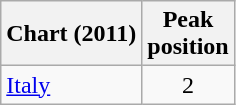<table class="wikitable">
<tr>
<th>Chart (2011)</th>
<th>Peak<br>position</th>
</tr>
<tr>
<td align="left"><a href='#'>Italy</a></td>
<td align="center">2</td>
</tr>
</table>
